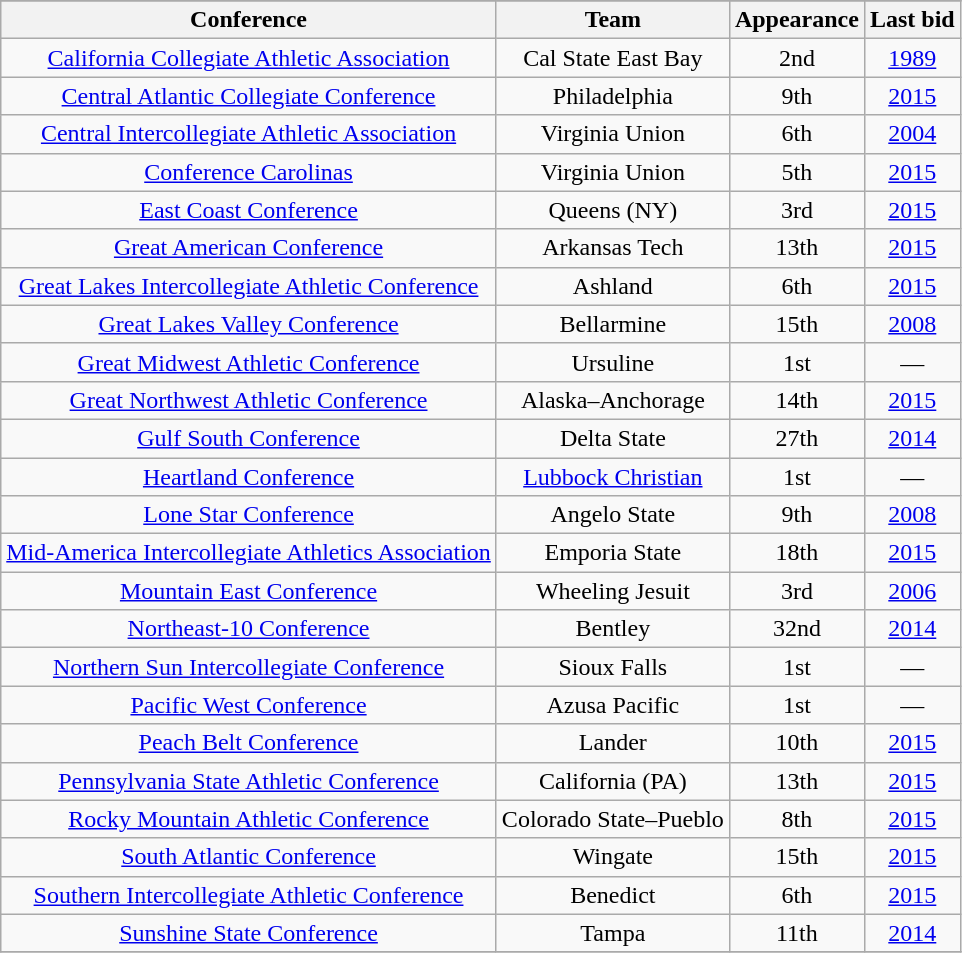<table class="wikitable sortable" style="text-align:center;">
<tr>
</tr>
<tr>
<th>Conference</th>
<th>Team</th>
<th data-sort-type="number">Appearance</th>
<th>Last bid</th>
</tr>
<tr>
<td><a href='#'>California Collegiate Athletic Association</a></td>
<td>Cal State East Bay</td>
<td>2nd</td>
<td><a href='#'>1989</a></td>
</tr>
<tr>
<td><a href='#'>Central Atlantic Collegiate Conference</a></td>
<td>Philadelphia</td>
<td>9th</td>
<td><a href='#'>2015</a></td>
</tr>
<tr>
<td><a href='#'>Central Intercollegiate Athletic Association</a></td>
<td>Virginia Union</td>
<td>6th</td>
<td><a href='#'>2004</a></td>
</tr>
<tr>
<td><a href='#'>Conference Carolinas</a></td>
<td>Virginia Union</td>
<td>5th</td>
<td><a href='#'>2015</a></td>
</tr>
<tr>
<td><a href='#'>East Coast Conference</a></td>
<td>Queens (NY)</td>
<td>3rd</td>
<td><a href='#'>2015</a></td>
</tr>
<tr>
<td><a href='#'>Great American Conference</a></td>
<td>Arkansas Tech</td>
<td>13th</td>
<td><a href='#'>2015</a></td>
</tr>
<tr>
<td><a href='#'>Great Lakes Intercollegiate Athletic Conference</a></td>
<td>Ashland</td>
<td>6th</td>
<td><a href='#'>2015</a></td>
</tr>
<tr>
<td><a href='#'>Great Lakes Valley Conference</a></td>
<td>Bellarmine</td>
<td>15th</td>
<td><a href='#'>2008</a></td>
</tr>
<tr>
<td><a href='#'>Great Midwest Athletic Conference</a></td>
<td>Ursuline</td>
<td>1st</td>
<td>—</td>
</tr>
<tr>
<td><a href='#'>Great Northwest Athletic Conference</a></td>
<td>Alaska–Anchorage</td>
<td>14th</td>
<td><a href='#'>2015</a></td>
</tr>
<tr>
<td><a href='#'>Gulf South Conference</a></td>
<td>Delta State</td>
<td>27th</td>
<td><a href='#'>2014</a></td>
</tr>
<tr>
<td><a href='#'>Heartland Conference</a></td>
<td><a href='#'>Lubbock Christian</a></td>
<td>1st</td>
<td>—</td>
</tr>
<tr>
<td><a href='#'>Lone Star Conference</a></td>
<td>Angelo State</td>
<td>9th</td>
<td><a href='#'>2008</a></td>
</tr>
<tr>
<td><a href='#'>Mid-America Intercollegiate Athletics Association</a></td>
<td>Emporia State</td>
<td>18th</td>
<td><a href='#'>2015</a></td>
</tr>
<tr>
<td><a href='#'>Mountain East Conference</a></td>
<td>Wheeling Jesuit</td>
<td>3rd</td>
<td><a href='#'>2006</a></td>
</tr>
<tr>
<td><a href='#'>Northeast-10 Conference</a></td>
<td>Bentley</td>
<td>32nd</td>
<td><a href='#'>2014</a></td>
</tr>
<tr>
<td><a href='#'>Northern Sun Intercollegiate Conference</a></td>
<td>Sioux Falls</td>
<td>1st</td>
<td>—</td>
</tr>
<tr>
<td><a href='#'>Pacific West Conference</a></td>
<td>Azusa Pacific</td>
<td>1st</td>
<td>—</td>
</tr>
<tr>
<td><a href='#'>Peach Belt Conference</a></td>
<td>Lander</td>
<td>10th</td>
<td><a href='#'>2015</a></td>
</tr>
<tr>
<td><a href='#'>Pennsylvania State Athletic Conference</a></td>
<td>California (PA)</td>
<td>13th</td>
<td><a href='#'>2015</a></td>
</tr>
<tr>
<td><a href='#'>Rocky Mountain Athletic Conference</a></td>
<td>Colorado State–Pueblo</td>
<td>8th</td>
<td><a href='#'>2015</a></td>
</tr>
<tr>
<td><a href='#'>South Atlantic Conference</a></td>
<td>Wingate</td>
<td>15th</td>
<td><a href='#'>2015</a></td>
</tr>
<tr>
<td><a href='#'>Southern Intercollegiate Athletic Conference</a></td>
<td>Benedict</td>
<td>6th</td>
<td><a href='#'>2015</a></td>
</tr>
<tr>
<td><a href='#'>Sunshine State Conference</a></td>
<td>Tampa</td>
<td>11th</td>
<td><a href='#'>2014</a></td>
</tr>
<tr>
</tr>
</table>
